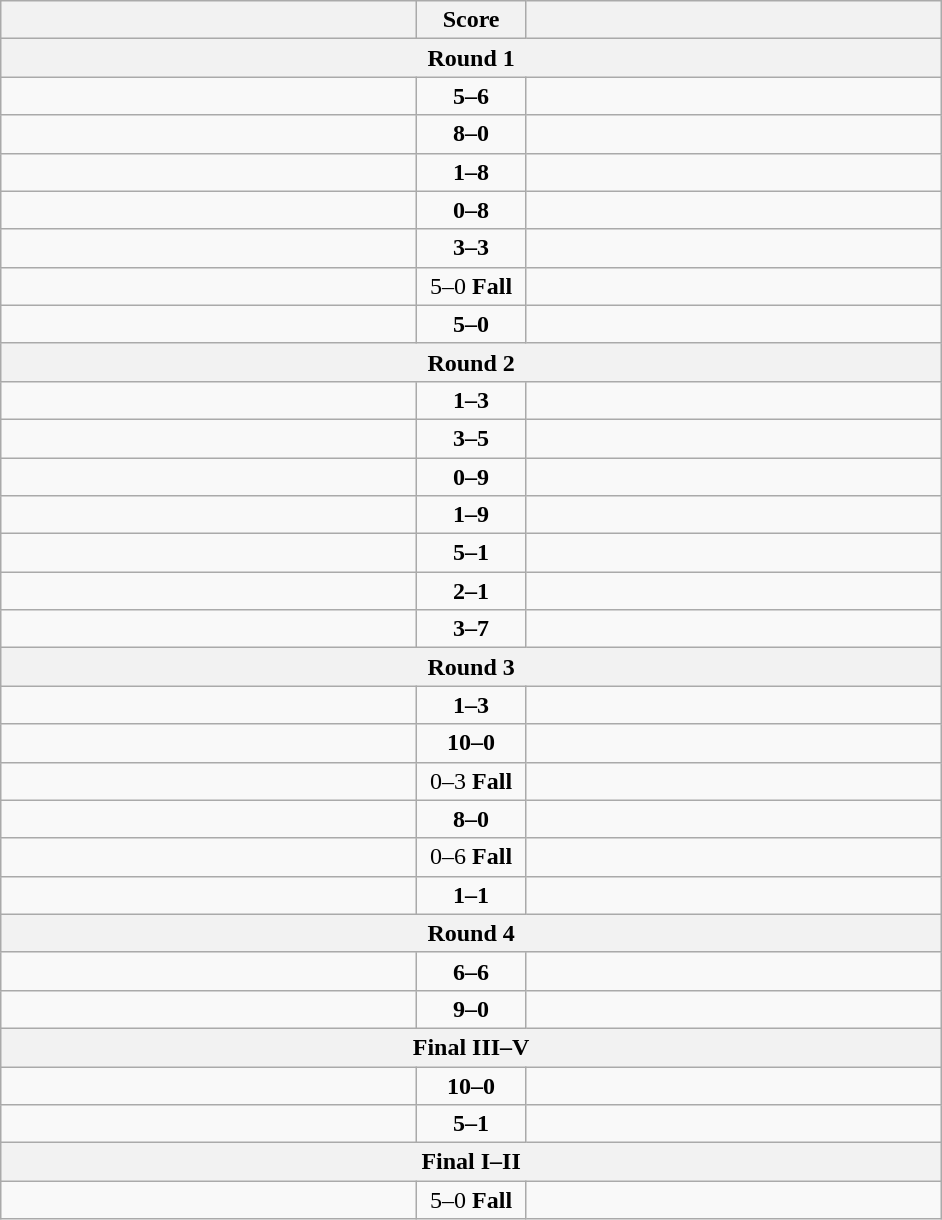<table class="wikitable" style="text-align: left;">
<tr>
<th align="right" width="270"></th>
<th width="65">Score</th>
<th align="left" width="270"></th>
</tr>
<tr>
<th colspan="3">Round 1</th>
</tr>
<tr>
<td></td>
<td align=center><strong>5–6</strong></td>
<td><strong></strong></td>
</tr>
<tr>
<td><strong></strong></td>
<td align=center><strong>8–0</strong></td>
<td></td>
</tr>
<tr>
<td></td>
<td align=center><strong>1–8</strong></td>
<td><strong></strong></td>
</tr>
<tr>
<td></td>
<td align=center><strong>0–8</strong></td>
<td><strong></strong></td>
</tr>
<tr>
<td></td>
<td align=center><strong>3–3</strong></td>
<td><strong></strong></td>
</tr>
<tr>
<td><strong></strong></td>
<td align=center>5–0 <strong>Fall</strong></td>
<td></td>
</tr>
<tr>
<td><strong></strong></td>
<td align=center><strong>5–0</strong></td>
<td></td>
</tr>
<tr>
<th colspan="3">Round 2</th>
</tr>
<tr>
<td></td>
<td align=center><strong>1–3</strong></td>
<td><strong></strong></td>
</tr>
<tr>
<td></td>
<td align=center><strong>3–5</strong></td>
<td><strong></strong></td>
</tr>
<tr>
<td></td>
<td align=center><strong>0–9</strong></td>
<td><strong></strong></td>
</tr>
<tr>
<td></td>
<td align=center><strong>1–9</strong></td>
<td><strong></strong></td>
</tr>
<tr>
<td><strong></strong></td>
<td align=center><strong>5–1</strong></td>
<td></td>
</tr>
<tr>
<td><strong></strong></td>
<td align=center><strong>2–1</strong></td>
<td></td>
</tr>
<tr>
<td></td>
<td align=center><strong>3–7</strong></td>
<td><strong></strong></td>
</tr>
<tr>
<th colspan="3">Round 3</th>
</tr>
<tr>
<td></td>
<td align=center><strong>1–3</strong></td>
<td><strong></strong></td>
</tr>
<tr>
<td><strong></strong></td>
<td align=center><strong>10–0</strong></td>
<td></td>
</tr>
<tr>
<td></td>
<td align=center>0–3 <strong>Fall</strong></td>
<td><strong></strong></td>
</tr>
<tr>
<td><strong></strong></td>
<td align=center><strong>8–0</strong></td>
<td></td>
</tr>
<tr>
<td></td>
<td align=center>0–6 <strong>Fall</strong></td>
<td><strong></strong></td>
</tr>
<tr>
<td><strong></strong></td>
<td align=center><strong>1–1</strong></td>
<td></td>
</tr>
<tr>
<th colspan="3">Round 4</th>
</tr>
<tr>
<td><strong></strong></td>
<td align=center><strong>6–6</strong></td>
<td></td>
</tr>
<tr>
<td><strong></strong></td>
<td align=center><strong>9–0</strong></td>
<td></td>
</tr>
<tr>
<th colspan="3">Final III–V</th>
</tr>
<tr>
<td><strong></strong></td>
<td align=center><strong>10–0</strong></td>
<td></td>
</tr>
<tr>
<td><strong></strong></td>
<td align=center><strong>5–1</strong></td>
<td></td>
</tr>
<tr>
<th colspan="3">Final I–II</th>
</tr>
<tr>
<td><strong></strong></td>
<td align=center>5–0 <strong>Fall</strong></td>
<td></td>
</tr>
</table>
